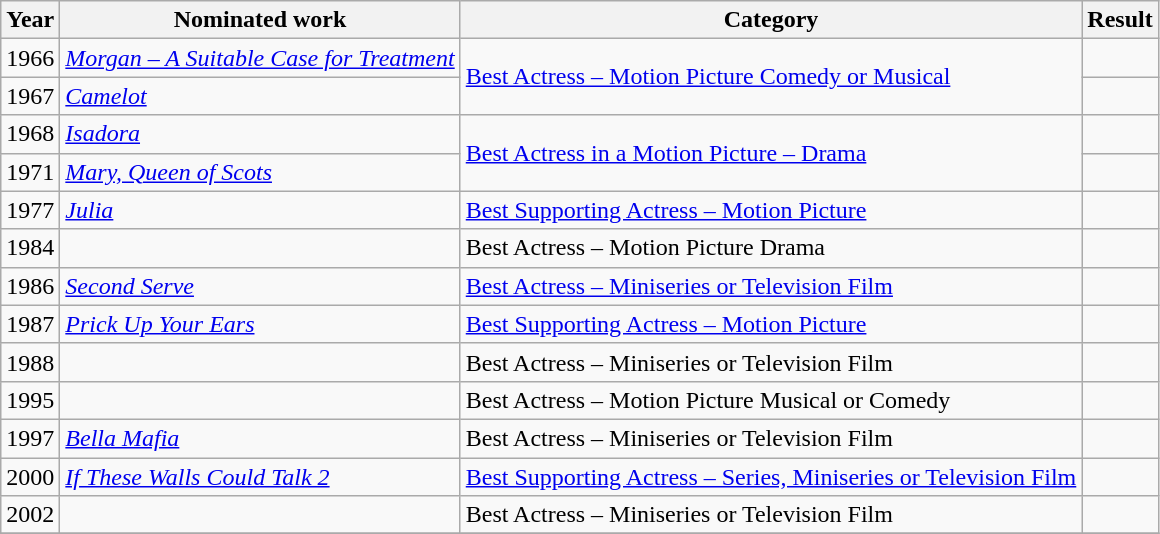<table class="wikitable">
<tr>
<th>Year</th>
<th>Nominated work</th>
<th>Category</th>
<th>Result</th>
</tr>
<tr>
<td>1966</td>
<td><em><a href='#'>Morgan – A Suitable Case for Treatment</a></em></td>
<td rowspan=2><a href='#'>Best Actress – Motion Picture Comedy or Musical</a></td>
<td></td>
</tr>
<tr>
<td>1967</td>
<td><em><a href='#'>Camelot</a></em></td>
<td></td>
</tr>
<tr>
<td>1968</td>
<td><em><a href='#'>Isadora</a></em></td>
<td rowspan=2><a href='#'>Best Actress in a Motion Picture – Drama</a></td>
<td></td>
</tr>
<tr>
<td>1971</td>
<td><em><a href='#'>Mary, Queen of Scots</a></em></td>
<td></td>
</tr>
<tr>
<td>1977</td>
<td><em><a href='#'>Julia</a></em></td>
<td><a href='#'>Best Supporting Actress – Motion Picture</a></td>
<td></td>
</tr>
<tr>
<td>1984</td>
<td><em></em></td>
<td>Best Actress – Motion Picture Drama</td>
<td></td>
</tr>
<tr>
<td>1986</td>
<td><em><a href='#'>Second Serve</a></em></td>
<td><a href='#'>Best Actress – Miniseries or Television Film</a></td>
<td></td>
</tr>
<tr>
<td>1987</td>
<td><em><a href='#'>Prick Up Your Ears</a></em></td>
<td><a href='#'>Best Supporting Actress – Motion Picture</a></td>
<td></td>
</tr>
<tr>
<td>1988</td>
<td><em></em></td>
<td>Best Actress – Miniseries or Television Film</td>
<td></td>
</tr>
<tr>
<td>1995</td>
<td><em></em></td>
<td>Best Actress – Motion Picture Musical or Comedy</td>
<td></td>
</tr>
<tr>
<td>1997</td>
<td><em><a href='#'>Bella Mafia</a></em></td>
<td>Best Actress – Miniseries or Television Film</td>
<td></td>
</tr>
<tr>
<td>2000</td>
<td><em><a href='#'>If These Walls Could Talk 2</a></em></td>
<td><a href='#'>Best Supporting Actress – Series, Miniseries or Television Film</a></td>
<td></td>
</tr>
<tr>
<td>2002</td>
<td><em></em></td>
<td>Best Actress – Miniseries or Television Film</td>
<td></td>
</tr>
<tr>
</tr>
</table>
